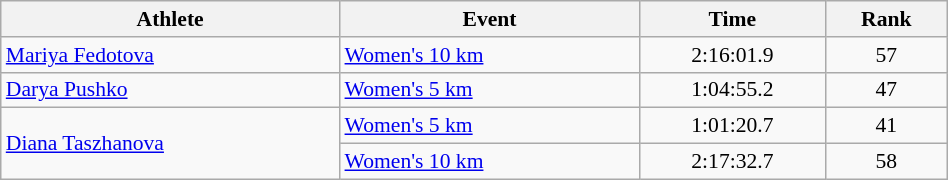<table class="wikitable" style="text-align:center; font-size:90%; width:50%;">
<tr>
<th>Athlete</th>
<th>Event</th>
<th>Time</th>
<th>Rank</th>
</tr>
<tr>
<td align=left><a href='#'>Mariya Fedotova</a></td>
<td align=left><a href='#'>Women's 10 km</a></td>
<td>2:16:01.9</td>
<td>57</td>
</tr>
<tr>
<td align=left><a href='#'>Darya Pushko</a></td>
<td align=left><a href='#'>Women's 5 km</a></td>
<td>1:04:55.2</td>
<td>47</td>
</tr>
<tr>
<td align=left rowspan=2><a href='#'>Diana Taszhanova</a></td>
<td align=left><a href='#'>Women's 5 km</a></td>
<td>1:01:20.7</td>
<td>41</td>
</tr>
<tr>
<td align=left><a href='#'>Women's 10 km</a></td>
<td>2:17:32.7</td>
<td>58</td>
</tr>
</table>
